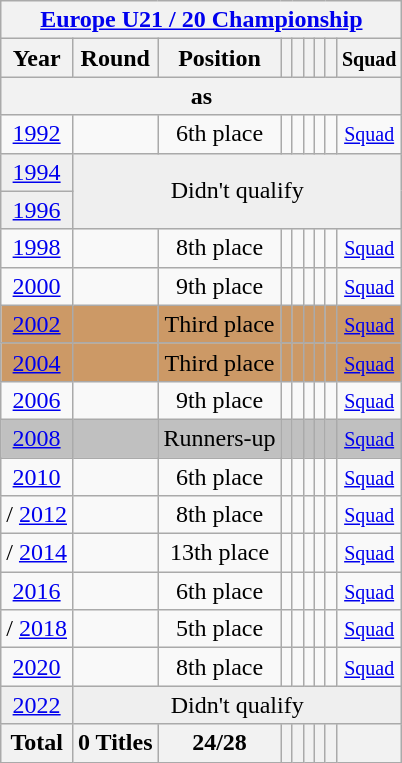<table class="wikitable" style="text-align: center;">
<tr>
<th colspan=9><a href='#'>Europe U21 / 20 Championship</a></th>
</tr>
<tr>
<th>Year</th>
<th>Round</th>
<th>Position</th>
<th></th>
<th></th>
<th></th>
<th></th>
<th></th>
<th><small>Squad</small></th>
</tr>
<tr>
<th colspan=9>as </th>
</tr>
<tr bgcolor=>
<td> <a href='#'>1992</a></td>
<td></td>
<td>6th place</td>
<td></td>
<td></td>
<td></td>
<td></td>
<td></td>
<td><small><a href='#'>Squad</a></small></td>
</tr>
<tr bgcolor=efefef>
<td> <a href='#'>1994</a></td>
<td colspan=9 rowspan=2>Didn't qualify</td>
</tr>
<tr bgcolor=efefef>
<td> <a href='#'>1996</a></td>
</tr>
<tr bgcolor=>
<td> <a href='#'>1998</a></td>
<td></td>
<td>8th place</td>
<td></td>
<td></td>
<td></td>
<td></td>
<td></td>
<td><small><a href='#'>Squad</a></small></td>
</tr>
<tr bgcolor=>
<td> <a href='#'>2000</a></td>
<td></td>
<td>9th place</td>
<td></td>
<td></td>
<td></td>
<td></td>
<td></td>
<td><small><a href='#'>Squad</a></small></td>
</tr>
<tr bgcolor=cc9966>
<td> <a href='#'>2002</a></td>
<td></td>
<td>Third place</td>
<td></td>
<td></td>
<td></td>
<td></td>
<td></td>
<td><small><a href='#'>Squad</a></small></td>
</tr>
<tr bgcolor=cc9966>
<td> <a href='#'>2004</a></td>
<td></td>
<td>Third place</td>
<td></td>
<td></td>
<td></td>
<td></td>
<td></td>
<td><small><a href='#'>Squad</a></small></td>
</tr>
<tr bgcolor=>
<td> <a href='#'>2006</a></td>
<td></td>
<td>9th place</td>
<td></td>
<td></td>
<td></td>
<td></td>
<td></td>
<td><small><a href='#'>Squad</a></small></td>
</tr>
<tr bgcolor=silver>
<td> <a href='#'>2008</a></td>
<td></td>
<td>Runners-up</td>
<td></td>
<td></td>
<td></td>
<td></td>
<td></td>
<td><small><a href='#'>Squad</a></small></td>
</tr>
<tr bgcolor=>
<td> <a href='#'>2010</a></td>
<td></td>
<td>6th place</td>
<td></td>
<td></td>
<td></td>
<td></td>
<td></td>
<td><small><a href='#'>Squad</a></small></td>
</tr>
<tr>
<td>/ <a href='#'>2012</a></td>
<td></td>
<td>8th place</td>
<td></td>
<td></td>
<td></td>
<td></td>
<td></td>
<td><small><a href='#'>Squad</a></small></td>
</tr>
<tr bgcolor=>
<td>/ <a href='#'>2014</a></td>
<td></td>
<td>13th place</td>
<td></td>
<td></td>
<td></td>
<td></td>
<td></td>
<td><small><a href='#'>Squad</a></small></td>
</tr>
<tr bgcolor=>
<td> <a href='#'>2016</a></td>
<td></td>
<td>6th place</td>
<td></td>
<td></td>
<td></td>
<td></td>
<td></td>
<td><small><a href='#'>Squad</a></small></td>
</tr>
<tr bgcolor=>
<td>/ <a href='#'>2018</a></td>
<td></td>
<td>5th place</td>
<td></td>
<td></td>
<td></td>
<td></td>
<td></td>
<td><small><a href='#'>Squad</a></small></td>
</tr>
<tr bgcolor=>
<td> <a href='#'>2020</a></td>
<td></td>
<td>8th place</td>
<td></td>
<td></td>
<td></td>
<td></td>
<td></td>
<td><small><a href='#'>Squad</a></small></td>
</tr>
<tr bgcolor=efefef>
<td> <a href='#'>2022</a></td>
<td colspan=9>Didn't qualify</td>
</tr>
<tr>
<th>Total</th>
<th>0 Titles</th>
<th>24/28</th>
<th></th>
<th></th>
<th></th>
<th></th>
<th></th>
<th></th>
</tr>
</table>
